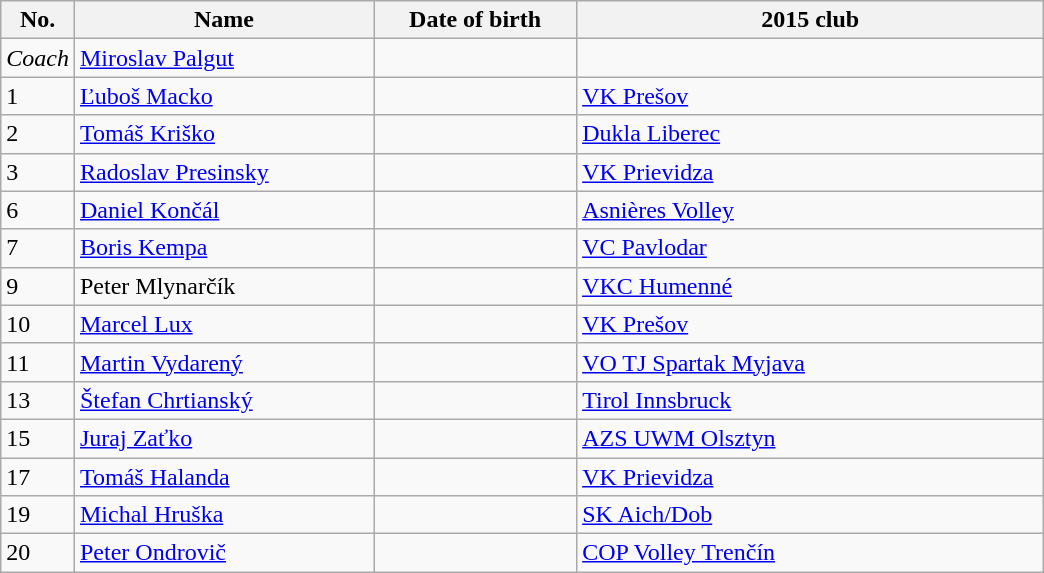<table class=wikitable sortable style=font-size:100%; text-align:center;>
<tr>
<th>No.</th>
<th style=width:12em>Name</th>
<th style=width:8em>Date of birth</th>
<th style=width:19em>2015 club</th>
</tr>
<tr>
<td><em>Coach</em></td>
<td><a href='#'>Miroslav Palgut</a></td>
<td></td>
<td></td>
</tr>
<tr>
<td>1</td>
<td><a href='#'>Ľuboš Macko</a></td>
<td></td>
<td> <a href='#'>VK Prešov</a></td>
</tr>
<tr>
<td>2</td>
<td><a href='#'>Tomáš Kriško</a></td>
<td></td>
<td> <a href='#'>Dukla Liberec</a></td>
</tr>
<tr>
<td>3</td>
<td><a href='#'>Radoslav Presinsky</a></td>
<td></td>
<td> <a href='#'>VK Prievidza</a></td>
</tr>
<tr>
<td>6</td>
<td><a href='#'>Daniel Končál</a></td>
<td></td>
<td> <a href='#'>Asnières Volley</a></td>
</tr>
<tr>
<td>7</td>
<td><a href='#'>Boris Kempa</a></td>
<td></td>
<td> <a href='#'>VC Pavlodar</a></td>
</tr>
<tr>
<td>9</td>
<td>Peter Mlynarčík</td>
<td></td>
<td> <a href='#'>VKC Humenné</a></td>
</tr>
<tr>
<td>10</td>
<td><a href='#'>Marcel Lux</a></td>
<td></td>
<td> <a href='#'>VK Prešov</a></td>
</tr>
<tr>
<td>11</td>
<td><a href='#'>Martin Vydarený</a></td>
<td></td>
<td> <a href='#'>VO TJ Spartak Myjava</a></td>
</tr>
<tr>
<td>13</td>
<td><a href='#'>Štefan Chrtianský</a></td>
<td></td>
<td> <a href='#'>Tirol Innsbruck</a></td>
</tr>
<tr>
<td>15</td>
<td><a href='#'>Juraj Zaťko</a></td>
<td></td>
<td> <a href='#'>AZS UWM Olsztyn</a></td>
</tr>
<tr>
<td>17</td>
<td><a href='#'>Tomáš Halanda</a></td>
<td></td>
<td> <a href='#'>VK Prievidza</a></td>
</tr>
<tr>
<td>19</td>
<td><a href='#'>Michal Hruška</a></td>
<td></td>
<td> <a href='#'>SK Aich/Dob</a></td>
</tr>
<tr>
<td>20</td>
<td><a href='#'>Peter Ondrovič</a></td>
<td></td>
<td> <a href='#'>COP Volley Trenčín</a></td>
</tr>
</table>
